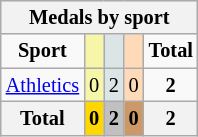<table class="wikitable" style="font-size:85%; text-align:center;">
<tr style="background:#efefef;">
<th colspan=5><strong>Medals by sport</strong></th>
</tr>
<tr style="text-align:center;">
<td><strong>Sport</strong></td>
<td bgcolor=#f7f6a8></td>
<td bgcolor=#dce5e5></td>
<td bgcolor=#ffdab9></td>
<td><strong>Total</strong></td>
</tr>
<tr>
<td><a href='#'>Athletics</a></td>
<td style="background:#F7F6A8;">0</td>
<td style="background:#DCE5E5;">2</td>
<td style="background:#FFDAB9;">0</td>
<td><strong>2</strong></td>
</tr>
<tr>
<th><strong>Total</strong></th>
<th style="background:gold;"><strong>0</strong></th>
<th style="background:silver;"><strong>2</strong></th>
<th style="background:#c96;"><strong>0</strong></th>
<th><strong>2</strong></th>
</tr>
</table>
